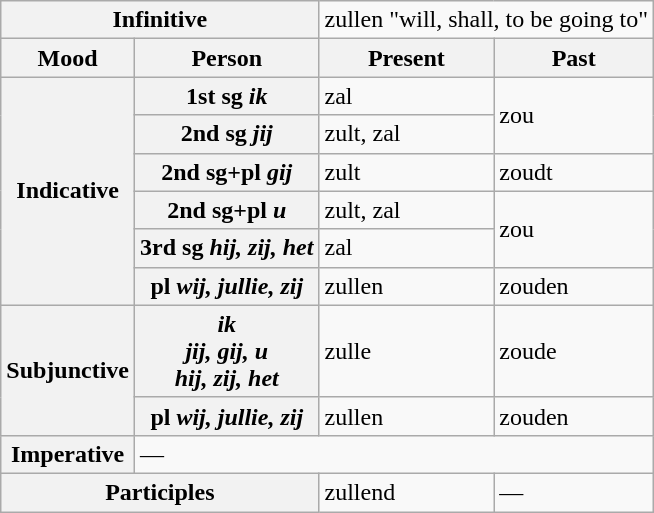<table class="wikitable">
<tr>
<th colspan="2">Infinitive</th>
<td colspan="2">zullen "will, shall, to be going to"</td>
</tr>
<tr>
<th>Mood</th>
<th>Person</th>
<th>Present</th>
<th>Past</th>
</tr>
<tr>
<th rowspan="6">Indicative</th>
<th>1st sg <em>ik</em></th>
<td>zal</td>
<td rowspan="2">zou</td>
</tr>
<tr>
<th>2nd sg <em>jij</em></th>
<td>zult, zal</td>
</tr>
<tr>
<th>2nd sg+pl <em>gij</em></th>
<td>zult</td>
<td>zoudt</td>
</tr>
<tr>
<th>2nd sg+pl <em>u</em></th>
<td>zult, zal</td>
<td rowspan="2">zou</td>
</tr>
<tr>
<th>3rd sg <em>hij, zij, het</em></th>
<td>zal</td>
</tr>
<tr>
<th>pl <em>wij, jullie, zij</em></th>
<td>zullen</td>
<td>zouden</td>
</tr>
<tr>
<th rowspan="2">Subjunctive</th>
<th><em>ik<br>jij, gij, u<br>hij, zij, het</em></th>
<td>zulle</td>
<td>zoude</td>
</tr>
<tr>
<th>pl <em>wij, jullie, zij</em></th>
<td>zullen</td>
<td>zouden</td>
</tr>
<tr>
<th>Imperative</th>
<td colspan="3">—</td>
</tr>
<tr>
<th colspan="2">Participles</th>
<td>zullend</td>
<td>—</td>
</tr>
</table>
